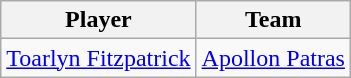<table class="wikitable">
<tr>
<th>Player</th>
<th>Team</th>
</tr>
<tr>
<td> <a href='#'>Toarlyn Fitzpatrick</a></td>
<td><a href='#'>Apollon Patras</a></td>
</tr>
</table>
